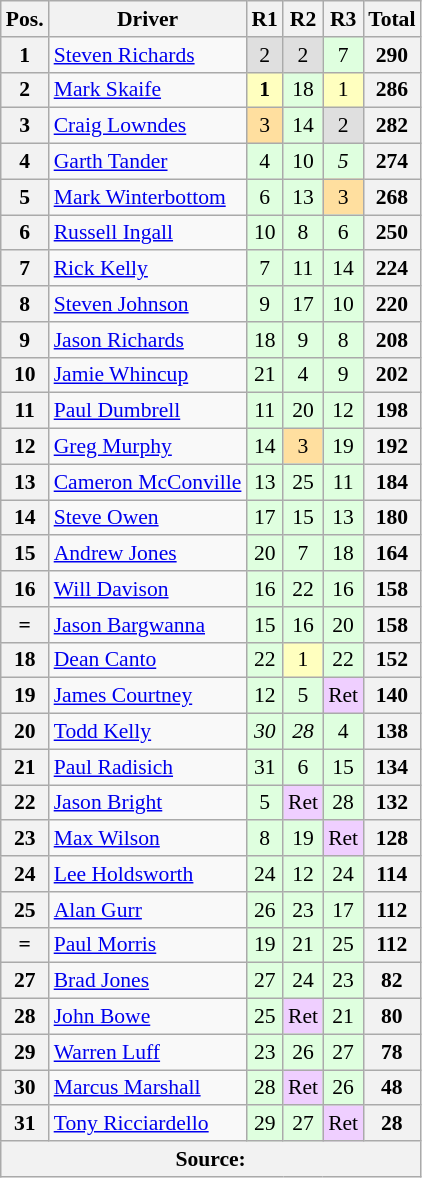<table class="wikitable" style="font-size:90%; text-align:center">
<tr>
<th>Pos.</th>
<th>Driver</th>
<th>R1</th>
<th>R2</th>
<th>R3</th>
<th>Total</th>
</tr>
<tr>
<th>1</th>
<td align=left> <a href='#'>Steven Richards</a></td>
<td style="background:#dfdfdf;">2</td>
<td style="background:#dfdfdf;">2</td>
<td style="background:#dfffdf;">7</td>
<th>290</th>
</tr>
<tr>
<th>2</th>
<td align=left> <a href='#'>Mark Skaife</a></td>
<td style="background:#ffffbf;"><strong>1</strong></td>
<td style="background:#dfffdf;">18</td>
<td style="background:#ffffbf;">1</td>
<th>286</th>
</tr>
<tr>
<th>3</th>
<td align=left> <a href='#'>Craig Lowndes</a></td>
<td style="background:#ffdf9f;">3</td>
<td style="background:#dfffdf;">14</td>
<td style="background:#dfdfdf;">2</td>
<th>282</th>
</tr>
<tr>
<th>4</th>
<td align=left> <a href='#'>Garth Tander</a></td>
<td style="background:#dfffdf;">4</td>
<td style="background:#dfffdf;">10</td>
<td style="background:#dfffdf;"><em>5</em></td>
<th>274</th>
</tr>
<tr>
<th>5</th>
<td align=left> <a href='#'>Mark Winterbottom</a></td>
<td style="background:#dfffdf;">6</td>
<td style="background:#dfffdf;">13</td>
<td style="background:#ffdf9f;">3</td>
<th>268</th>
</tr>
<tr>
<th>6</th>
<td align=left> <a href='#'>Russell Ingall</a></td>
<td style="background:#dfffdf;">10</td>
<td style="background:#dfffdf;">8</td>
<td style="background:#dfffdf;">6</td>
<th>250</th>
</tr>
<tr>
<th>7</th>
<td align=left> <a href='#'>Rick Kelly</a></td>
<td style="background:#dfffdf;">7</td>
<td style="background:#dfffdf;">11</td>
<td style="background:#dfffdf;">14</td>
<th>224</th>
</tr>
<tr>
<th>8</th>
<td align=left> <a href='#'>Steven Johnson</a></td>
<td style="background:#dfffdf;">9</td>
<td style="background:#dfffdf;">17</td>
<td style="background:#dfffdf;">10</td>
<th>220</th>
</tr>
<tr>
<th>9</th>
<td align=left> <a href='#'>Jason Richards</a></td>
<td style="background:#dfffdf;">18</td>
<td style="background:#dfffdf;">9</td>
<td style="background:#dfffdf;">8</td>
<th>208</th>
</tr>
<tr>
<th>10</th>
<td align=left> <a href='#'>Jamie Whincup</a></td>
<td style="background:#dfffdf;">21</td>
<td style="background:#dfffdf;">4</td>
<td style="background:#dfffdf;">9</td>
<th>202</th>
</tr>
<tr>
<th>11</th>
<td align=left> <a href='#'>Paul Dumbrell</a></td>
<td style="background:#dfffdf;">11</td>
<td style="background:#dfffdf;">20</td>
<td style="background:#dfffdf;">12</td>
<th>198</th>
</tr>
<tr>
<th>12</th>
<td align=left> <a href='#'>Greg Murphy</a></td>
<td style="background:#dfffdf;">14</td>
<td style="background:#ffdf9f;">3</td>
<td style="background:#dfffdf;">19</td>
<th>192</th>
</tr>
<tr>
<th>13</th>
<td align=left> <a href='#'>Cameron McConville</a></td>
<td style="background:#dfffdf;">13</td>
<td style="background:#dfffdf;">25</td>
<td style="background:#dfffdf;">11</td>
<th>184</th>
</tr>
<tr>
<th>14</th>
<td align=left> <a href='#'>Steve Owen</a></td>
<td style="background:#dfffdf;">17</td>
<td style="background:#dfffdf;">15</td>
<td style="background:#dfffdf;">13</td>
<th>180</th>
</tr>
<tr>
<th>15</th>
<td align=left> <a href='#'>Andrew Jones</a></td>
<td style="background:#dfffdf;">20</td>
<td style="background:#dfffdf;">7</td>
<td style="background:#dfffdf;">18</td>
<th>164</th>
</tr>
<tr>
<th>16</th>
<td align=left> <a href='#'>Will Davison</a></td>
<td style="background:#dfffdf;">16</td>
<td style="background:#dfffdf;">22</td>
<td style="background:#dfffdf;">16</td>
<th>158</th>
</tr>
<tr>
<th>=</th>
<td align=left> <a href='#'>Jason Bargwanna</a></td>
<td style="background:#dfffdf;">15</td>
<td style="background:#dfffdf;">16</td>
<td style="background:#dfffdf;">20</td>
<th>158</th>
</tr>
<tr>
<th>18</th>
<td align=left> <a href='#'>Dean Canto</a></td>
<td style="background:#dfffdf;">22</td>
<td style="background:#ffffbf;">1</td>
<td style="background:#dfffdf;">22</td>
<th>152</th>
</tr>
<tr>
<th>19</th>
<td align=left> <a href='#'>James Courtney</a></td>
<td style="background:#dfffdf;">12</td>
<td style="background:#dfffdf;">5</td>
<td style="background:#efcfff;">Ret</td>
<th>140</th>
</tr>
<tr>
<th>20</th>
<td align=left> <a href='#'>Todd Kelly</a></td>
<td style="background:#dfffdf;"><em>30</em></td>
<td style="background:#dfffdf;"><em>28</em></td>
<td style="background:#dfffdf;">4</td>
<th>138</th>
</tr>
<tr>
<th>21</th>
<td align=left> <a href='#'>Paul Radisich</a></td>
<td style="background:#dfffdf;">31</td>
<td style="background:#dfffdf;">6</td>
<td style="background:#dfffdf;">15</td>
<th>134</th>
</tr>
<tr>
<th>22</th>
<td align=left> <a href='#'>Jason Bright</a></td>
<td style="background:#dfffdf;">5</td>
<td style="background:#efcfff;">Ret</td>
<td style="background:#dfffdf;">28</td>
<th>132</th>
</tr>
<tr>
<th>23</th>
<td align=left> <a href='#'>Max Wilson</a></td>
<td style="background:#dfffdf;">8</td>
<td style="background:#dfffdf;">19</td>
<td style="background:#efcfff;">Ret</td>
<th>128</th>
</tr>
<tr>
<th>24</th>
<td align=left> <a href='#'>Lee Holdsworth</a></td>
<td style="background:#dfffdf;">24</td>
<td style="background:#dfffdf;">12</td>
<td style="background:#dfffdf;">24</td>
<th>114</th>
</tr>
<tr>
<th>25</th>
<td align=left> <a href='#'>Alan Gurr</a></td>
<td style="background:#dfffdf;">26</td>
<td style="background:#dfffdf;">23</td>
<td style="background:#dfffdf;">17</td>
<th>112</th>
</tr>
<tr>
<th>=</th>
<td align=left> <a href='#'>Paul Morris</a></td>
<td style="background:#dfffdf;">19</td>
<td style="background:#dfffdf;">21</td>
<td style="background:#dfffdf;">25</td>
<th>112</th>
</tr>
<tr>
<th>27</th>
<td align=left> <a href='#'>Brad Jones</a></td>
<td style="background:#dfffdf;">27</td>
<td style="background:#dfffdf;">24</td>
<td style="background:#dfffdf;">23</td>
<th>82</th>
</tr>
<tr>
<th>28</th>
<td align=left> <a href='#'>John Bowe</a></td>
<td style="background:#dfffdf;">25</td>
<td style="background:#efcfff;">Ret</td>
<td style="background:#dfffdf;">21</td>
<th>80</th>
</tr>
<tr>
<th>29</th>
<td align=left> <a href='#'>Warren Luff</a></td>
<td style="background:#dfffdf;">23</td>
<td style="background:#dfffdf;">26</td>
<td style="background:#dfffdf;">27</td>
<th>78</th>
</tr>
<tr>
<th>30</th>
<td align=left> <a href='#'>Marcus Marshall</a></td>
<td style="background:#dfffdf;">28</td>
<td style="background:#efcfff;">Ret</td>
<td style="background:#dfffdf;">26</td>
<th>48</th>
</tr>
<tr>
<th>31</th>
<td align=left> <a href='#'>Tony Ricciardello</a></td>
<td style="background:#dfffdf;">29</td>
<td style="background:#dfffdf;">27</td>
<td style="background:#efcfff;">Ret</td>
<th>28</th>
</tr>
<tr>
<th colspan=6>Source:</th>
</tr>
</table>
